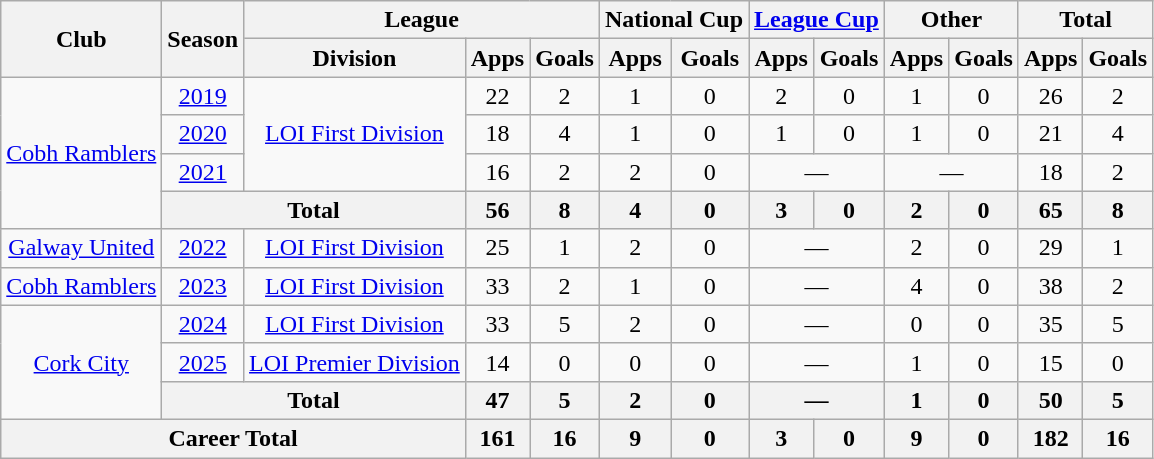<table class=wikitable style="text-align: center">
<tr>
<th rowspan=2>Club</th>
<th rowspan=2>Season</th>
<th colspan=3>League</th>
<th colspan=2>National Cup</th>
<th colspan=2><a href='#'>League Cup</a></th>
<th colspan=2>Other</th>
<th colspan=2>Total</th>
</tr>
<tr>
<th>Division</th>
<th>Apps</th>
<th>Goals</th>
<th>Apps</th>
<th>Goals</th>
<th>Apps</th>
<th>Goals</th>
<th>Apps</th>
<th>Goals</th>
<th>Apps</th>
<th>Goals</th>
</tr>
<tr>
<td rowspan="4"><a href='#'>Cobh Ramblers</a></td>
<td><a href='#'>2019</a></td>
<td rowspan="3"><a href='#'>LOI First Division</a></td>
<td>22</td>
<td>2</td>
<td>1</td>
<td>0</td>
<td>2</td>
<td>0</td>
<td>1</td>
<td>0</td>
<td>26</td>
<td>2</td>
</tr>
<tr>
<td><a href='#'>2020</a></td>
<td>18</td>
<td>4</td>
<td>1</td>
<td>0</td>
<td>1</td>
<td>0</td>
<td>1</td>
<td>0</td>
<td>21</td>
<td>4</td>
</tr>
<tr>
<td><a href='#'>2021</a></td>
<td>16</td>
<td>2</td>
<td>2</td>
<td>0</td>
<td colspan="2">—</td>
<td colspan="2">—</td>
<td>18</td>
<td>2</td>
</tr>
<tr>
<th colspan="2">Total</th>
<th>56</th>
<th>8</th>
<th>4</th>
<th>0</th>
<th>3</th>
<th>0</th>
<th>2</th>
<th>0</th>
<th>65</th>
<th>8</th>
</tr>
<tr>
<td><a href='#'>Galway United</a></td>
<td><a href='#'>2022</a></td>
<td><a href='#'>LOI First Division</a></td>
<td>25</td>
<td>1</td>
<td>2</td>
<td>0</td>
<td colspan="2">—</td>
<td>2</td>
<td>0</td>
<td>29</td>
<td>1</td>
</tr>
<tr>
<td><a href='#'>Cobh Ramblers</a></td>
<td><a href='#'>2023</a></td>
<td><a href='#'>LOI First Division</a></td>
<td>33</td>
<td>2</td>
<td>1</td>
<td>0</td>
<td colspan="2">—</td>
<td>4</td>
<td>0</td>
<td>38</td>
<td>2</td>
</tr>
<tr>
<td rowspan="3"><a href='#'>Cork City</a></td>
<td><a href='#'>2024</a></td>
<td><a href='#'>LOI First Division</a></td>
<td>33</td>
<td>5</td>
<td>2</td>
<td>0</td>
<td colspan="2">—</td>
<td>0</td>
<td>0</td>
<td>35</td>
<td>5</td>
</tr>
<tr>
<td><a href='#'>2025</a></td>
<td><a href='#'>LOI Premier Division</a></td>
<td>14</td>
<td>0</td>
<td>0</td>
<td>0</td>
<td colspan="2">—</td>
<td>1</td>
<td>0</td>
<td>15</td>
<td>0</td>
</tr>
<tr>
<th colspan="2">Total</th>
<th>47</th>
<th>5</th>
<th>2</th>
<th>0</th>
<th colspan="2">—</th>
<th>1</th>
<th>0</th>
<th>50</th>
<th>5</th>
</tr>
<tr>
<th colspan="3">Career Total</th>
<th>161</th>
<th>16</th>
<th>9</th>
<th>0</th>
<th>3</th>
<th>0</th>
<th>9</th>
<th>0</th>
<th>182</th>
<th>16</th>
</tr>
</table>
